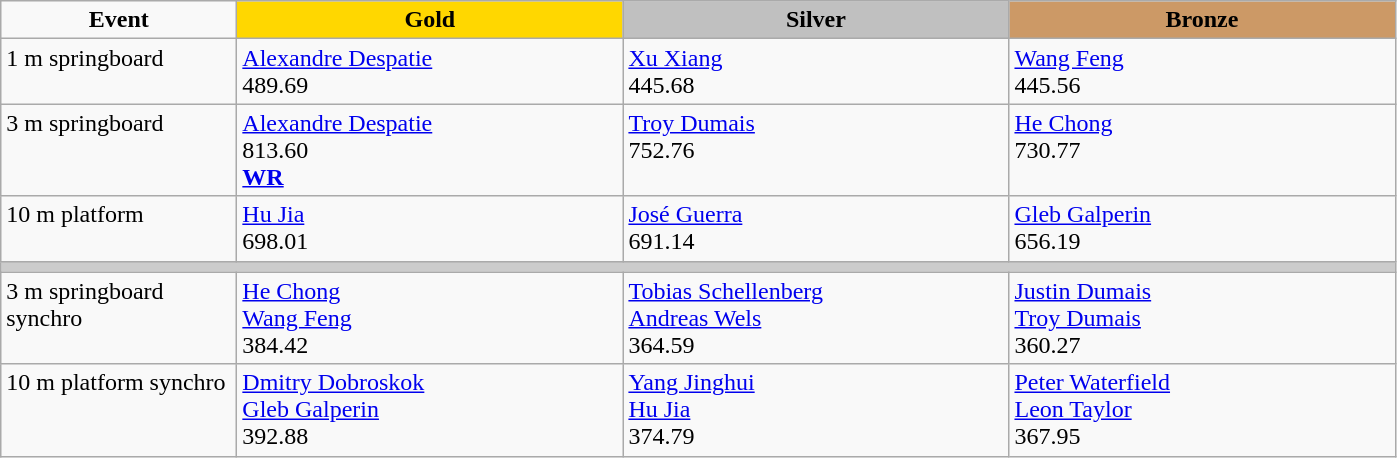<table class="wikitable" style="text-align:left">
<tr align="center">
<td width=150><strong>Event</strong></td>
<td width=250 bgcolor=gold><strong>Gold</strong></td>
<td width=250 bgcolor=silver><strong>Silver</strong></td>
<td width=250 bgcolor=CC9966><strong>Bronze</strong></td>
</tr>
<tr valign="top">
<td>1 m springboard<br><div></div></td>
<td> <a href='#'>Alexandre Despatie</a><br>489.69</td>
<td> <a href='#'>Xu Xiang</a><br>445.68</td>
<td> <a href='#'>Wang Feng</a><br>445.56</td>
</tr>
<tr valign="top">
<td>3 m springboard<br><div></div></td>
<td> <a href='#'>Alexandre Despatie</a><br>813.60<div><strong><a href='#'>WR</a></strong></div></td>
<td> <a href='#'>Troy Dumais</a><br>752.76</td>
<td> <a href='#'>He Chong</a><br>730.77</td>
</tr>
<tr valign="top">
<td>10 m platform<br><div></div></td>
<td> <a href='#'>Hu Jia</a><br>698.01</td>
<td> <a href='#'>José Guerra</a><br>691.14</td>
<td> <a href='#'>Gleb Galperin</a><br>656.19</td>
</tr>
<tr bgcolor="#cccccc">
<td colspan=4></td>
</tr>
<tr valign="top">
<td>3 m springboard synchro<br><div></div></td>
<td> <a href='#'>He Chong</a><br> <a href='#'>Wang Feng</a><br>384.42</td>
<td> <a href='#'>Tobias Schellenberg</a><br> <a href='#'>Andreas Wels</a><br>364.59</td>
<td> <a href='#'>Justin Dumais</a><br> <a href='#'>Troy Dumais</a><br>360.27</td>
</tr>
<tr valign="top">
<td>10 m platform synchro<br><div></div></td>
<td> <a href='#'>Dmitry Dobroskok</a><br> <a href='#'>Gleb Galperin</a><br>392.88</td>
<td> <a href='#'>Yang Jinghui</a><br> <a href='#'>Hu Jia</a><br>374.79</td>
<td> <a href='#'>Peter Waterfield</a><br> <a href='#'>Leon Taylor</a><br>367.95</td>
</tr>
</table>
